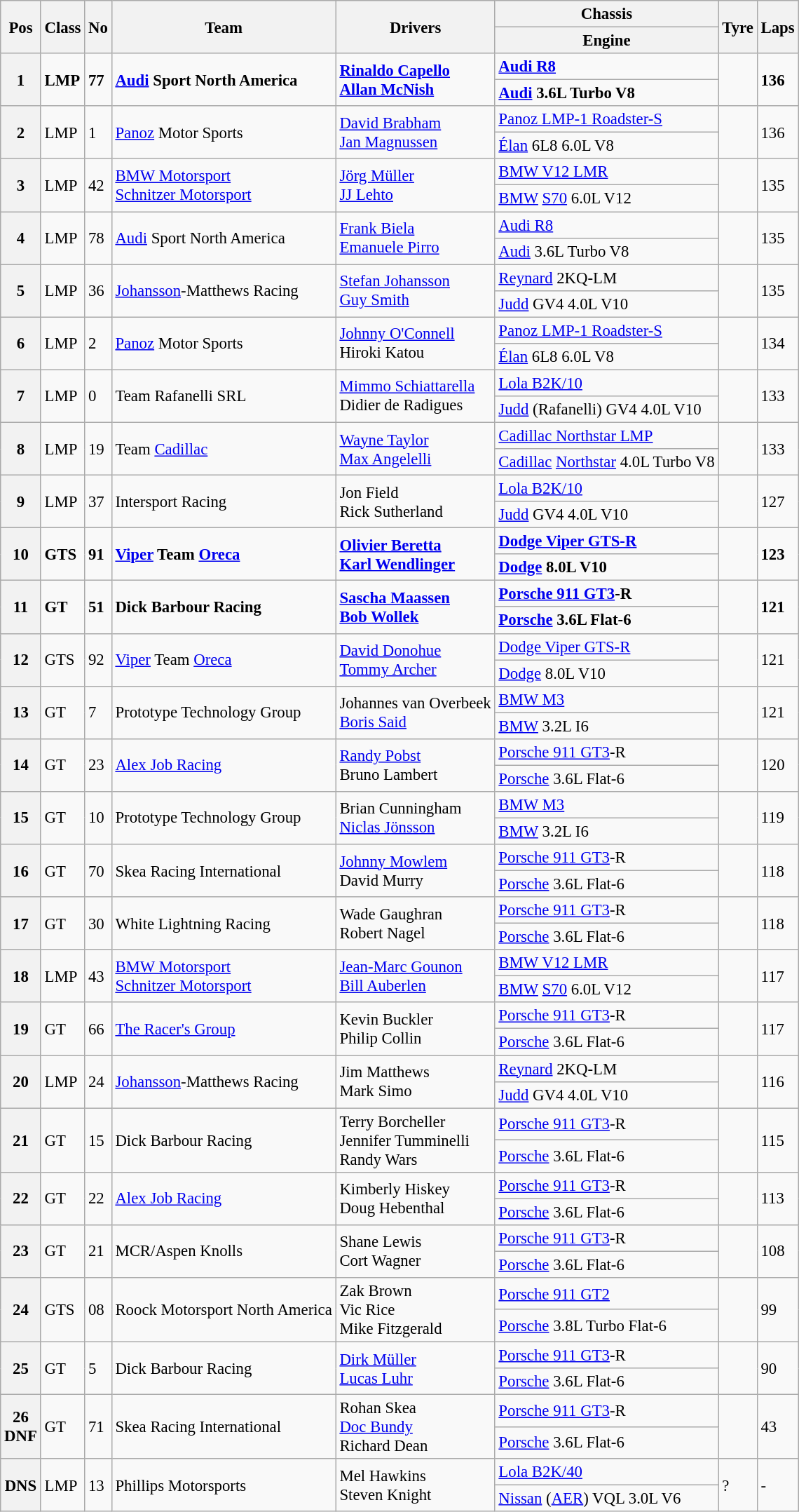<table class="wikitable" style="font-size: 95%;">
<tr>
<th rowspan=2>Pos</th>
<th rowspan=2>Class</th>
<th rowspan=2>No</th>
<th rowspan=2>Team</th>
<th rowspan=2>Drivers</th>
<th>Chassis</th>
<th rowspan=2>Tyre</th>
<th rowspan=2>Laps</th>
</tr>
<tr>
<th>Engine</th>
</tr>
<tr style="font-weight:bold">
<th rowspan=2>1</th>
<td rowspan=2>LMP</td>
<td rowspan=2>77</td>
<td rowspan=2> <a href='#'>Audi</a> Sport North America</td>
<td rowspan=2> <a href='#'>Rinaldo Capello</a><br> <a href='#'>Allan McNish</a></td>
<td><a href='#'>Audi R8</a></td>
<td rowspan=2></td>
<td rowspan=2>136</td>
</tr>
<tr style="font-weight:bold">
<td><a href='#'>Audi</a> 3.6L Turbo V8</td>
</tr>
<tr>
<th rowspan=2>2</th>
<td rowspan=2>LMP</td>
<td rowspan=2>1</td>
<td rowspan=2> <a href='#'>Panoz</a> Motor Sports</td>
<td rowspan=2> <a href='#'>David Brabham</a><br> <a href='#'>Jan Magnussen</a></td>
<td><a href='#'>Panoz LMP-1 Roadster-S</a></td>
<td rowspan=2></td>
<td rowspan=2>136</td>
</tr>
<tr>
<td><a href='#'>Élan</a> 6L8 6.0L V8</td>
</tr>
<tr>
<th rowspan=2>3</th>
<td rowspan=2>LMP</td>
<td rowspan=2>42</td>
<td rowspan=2> <a href='#'>BMW Motorsport</a><br> <a href='#'>Schnitzer Motorsport</a></td>
<td rowspan=2> <a href='#'>Jörg Müller</a><br> <a href='#'>JJ Lehto</a></td>
<td><a href='#'>BMW V12 LMR</a></td>
<td rowspan=2></td>
<td rowspan=2>135</td>
</tr>
<tr>
<td><a href='#'>BMW</a> <a href='#'>S70</a> 6.0L V12</td>
</tr>
<tr>
<th rowspan=2>4</th>
<td rowspan=2>LMP</td>
<td rowspan=2>78</td>
<td rowspan=2> <a href='#'>Audi</a> Sport North America</td>
<td rowspan=2> <a href='#'>Frank Biela</a><br> <a href='#'>Emanuele Pirro</a></td>
<td><a href='#'>Audi R8</a></td>
<td rowspan=2></td>
<td rowspan=2>135</td>
</tr>
<tr>
<td><a href='#'>Audi</a> 3.6L Turbo V8</td>
</tr>
<tr>
<th rowspan=2>5</th>
<td rowspan=2>LMP</td>
<td rowspan=2>36</td>
<td rowspan=2> <a href='#'>Johansson</a>-Matthews Racing</td>
<td rowspan=2> <a href='#'>Stefan Johansson</a><br> <a href='#'>Guy Smith</a></td>
<td><a href='#'>Reynard</a> 2KQ-LM</td>
<td rowspan=2></td>
<td rowspan=2>135</td>
</tr>
<tr>
<td><a href='#'>Judd</a> GV4 4.0L V10</td>
</tr>
<tr>
<th rowspan=2>6</th>
<td rowspan=2>LMP</td>
<td rowspan=2>2</td>
<td rowspan=2> <a href='#'>Panoz</a> Motor Sports</td>
<td rowspan=2> <a href='#'>Johnny O'Connell</a><br> Hiroki Katou</td>
<td><a href='#'>Panoz LMP-1 Roadster-S</a></td>
<td rowspan=2></td>
<td rowspan=2>134</td>
</tr>
<tr>
<td><a href='#'>Élan</a> 6L8 6.0L V8</td>
</tr>
<tr>
<th rowspan=2>7</th>
<td rowspan=2>LMP</td>
<td rowspan=2>0</td>
<td rowspan=2> Team Rafanelli SRL</td>
<td rowspan=2> <a href='#'>Mimmo Schiattarella</a><br> Didier de Radigues</td>
<td><a href='#'>Lola B2K/10</a></td>
<td rowspan=2></td>
<td rowspan=2>133</td>
</tr>
<tr>
<td><a href='#'>Judd</a> (Rafanelli) GV4 4.0L V10</td>
</tr>
<tr>
<th rowspan=2>8</th>
<td rowspan=2>LMP</td>
<td rowspan=2>19</td>
<td rowspan=2> Team <a href='#'>Cadillac</a></td>
<td rowspan=2> <a href='#'>Wayne Taylor</a><br> <a href='#'>Max Angelelli</a></td>
<td><a href='#'>Cadillac Northstar LMP</a></td>
<td rowspan=2></td>
<td rowspan=2>133</td>
</tr>
<tr>
<td><a href='#'>Cadillac</a> <a href='#'>Northstar</a> 4.0L Turbo V8</td>
</tr>
<tr>
<th rowspan=2>9</th>
<td rowspan=2>LMP</td>
<td rowspan=2>37</td>
<td rowspan=2> Intersport Racing</td>
<td rowspan=2> Jon Field<br> Rick Sutherland</td>
<td><a href='#'>Lola B2K/10</a></td>
<td rowspan=2></td>
<td rowspan=2>127</td>
</tr>
<tr>
<td><a href='#'>Judd</a> GV4 4.0L V10</td>
</tr>
<tr style="font-weight:bold">
<th rowspan=2>10</th>
<td rowspan=2>GTS</td>
<td rowspan=2>91</td>
<td rowspan=2> <a href='#'>Viper</a> Team <a href='#'>Oreca</a></td>
<td rowspan=2> <a href='#'>Olivier Beretta</a><br> <a href='#'>Karl Wendlinger</a></td>
<td><a href='#'>Dodge Viper GTS-R</a></td>
<td rowspan=2></td>
<td rowspan=2>123</td>
</tr>
<tr style="font-weight:bold">
<td><a href='#'>Dodge</a> 8.0L V10</td>
</tr>
<tr style="font-weight:bold">
<th rowspan=2>11</th>
<td rowspan=2>GT</td>
<td rowspan=2>51</td>
<td rowspan=2> Dick Barbour Racing</td>
<td rowspan=2> <a href='#'>Sascha Maassen</a><br> <a href='#'>Bob Wollek</a></td>
<td><a href='#'>Porsche 911 GT3</a>-R</td>
<td rowspan=2></td>
<td rowspan=2>121</td>
</tr>
<tr style="font-weight:bold">
<td><a href='#'>Porsche</a> 3.6L Flat-6</td>
</tr>
<tr>
<th rowspan=2>12</th>
<td rowspan=2>GTS</td>
<td rowspan=2>92</td>
<td rowspan=2> <a href='#'>Viper</a> Team <a href='#'>Oreca</a></td>
<td rowspan=2> <a href='#'>David Donohue</a><br> <a href='#'>Tommy Archer</a></td>
<td><a href='#'>Dodge Viper GTS-R</a></td>
<td rowspan=2></td>
<td rowspan=2>121</td>
</tr>
<tr>
<td><a href='#'>Dodge</a> 8.0L V10</td>
</tr>
<tr>
<th rowspan=2>13</th>
<td rowspan=2>GT</td>
<td rowspan=2>7</td>
<td rowspan=2> Prototype Technology Group</td>
<td rowspan=2> Johannes van Overbeek<br> <a href='#'>Boris Said</a></td>
<td><a href='#'>BMW M3</a></td>
<td rowspan=2></td>
<td rowspan=2>121</td>
</tr>
<tr>
<td><a href='#'>BMW</a> 3.2L I6</td>
</tr>
<tr>
<th rowspan=2>14</th>
<td rowspan=2>GT</td>
<td rowspan=2>23</td>
<td rowspan=2> <a href='#'>Alex Job Racing</a></td>
<td rowspan=2> <a href='#'>Randy Pobst</a><br> Bruno Lambert</td>
<td><a href='#'>Porsche 911 GT3</a>-R</td>
<td rowspan=2></td>
<td rowspan=2>120</td>
</tr>
<tr>
<td><a href='#'>Porsche</a> 3.6L Flat-6</td>
</tr>
<tr>
<th rowspan=2>15</th>
<td rowspan=2>GT</td>
<td rowspan=2>10</td>
<td rowspan=2> Prototype Technology Group</td>
<td rowspan=2> Brian Cunningham<br> <a href='#'>Niclas Jönsson</a></td>
<td><a href='#'>BMW M3</a></td>
<td rowspan=2></td>
<td rowspan=2>119</td>
</tr>
<tr>
<td><a href='#'>BMW</a> 3.2L I6</td>
</tr>
<tr>
<th rowspan=2>16</th>
<td rowspan=2>GT</td>
<td rowspan=2>70</td>
<td rowspan=2> Skea Racing International</td>
<td rowspan=2> <a href='#'>Johnny Mowlem</a><br> David Murry</td>
<td><a href='#'>Porsche 911 GT3</a>-R</td>
<td rowspan=2></td>
<td rowspan=2>118</td>
</tr>
<tr>
<td><a href='#'>Porsche</a> 3.6L Flat-6</td>
</tr>
<tr>
<th rowspan=2>17</th>
<td rowspan=2>GT</td>
<td rowspan=2>30</td>
<td rowspan=2> White Lightning Racing</td>
<td rowspan=2> Wade Gaughran<br> Robert Nagel</td>
<td><a href='#'>Porsche 911 GT3</a>-R</td>
<td rowspan=2></td>
<td rowspan=2>118</td>
</tr>
<tr>
<td><a href='#'>Porsche</a> 3.6L Flat-6</td>
</tr>
<tr>
<th rowspan=2>18</th>
<td rowspan=2>LMP</td>
<td rowspan=2>43</td>
<td rowspan=2> <a href='#'>BMW Motorsport</a><br> <a href='#'>Schnitzer Motorsport</a></td>
<td rowspan=2> <a href='#'>Jean-Marc Gounon</a><br> <a href='#'>Bill Auberlen</a></td>
<td><a href='#'>BMW V12 LMR</a></td>
<td rowspan=2></td>
<td rowspan=2>117</td>
</tr>
<tr>
<td><a href='#'>BMW</a> <a href='#'>S70</a> 6.0L V12</td>
</tr>
<tr>
<th rowspan=2>19</th>
<td rowspan=2>GT</td>
<td rowspan=2>66</td>
<td rowspan=2> <a href='#'>The Racer's Group</a></td>
<td rowspan=2> Kevin Buckler<br> Philip Collin</td>
<td><a href='#'>Porsche 911 GT3</a>-R</td>
<td rowspan=2></td>
<td rowspan=2>117</td>
</tr>
<tr>
<td><a href='#'>Porsche</a> 3.6L Flat-6</td>
</tr>
<tr>
<th rowspan=2>20</th>
<td rowspan=2>LMP</td>
<td rowspan=2>24</td>
<td rowspan=2> <a href='#'>Johansson</a>-Matthews Racing</td>
<td rowspan=2> Jim Matthews<br> Mark Simo</td>
<td><a href='#'>Reynard</a> 2KQ-LM</td>
<td rowspan=2></td>
<td rowspan=2>116</td>
</tr>
<tr>
<td><a href='#'>Judd</a> GV4 4.0L V10</td>
</tr>
<tr>
<th rowspan=2>21</th>
<td rowspan=2>GT</td>
<td rowspan=2>15</td>
<td rowspan=2> Dick Barbour Racing</td>
<td rowspan=2> Terry Borcheller<br> Jennifer Tumminelli<br> Randy Wars</td>
<td><a href='#'>Porsche 911 GT3</a>-R</td>
<td rowspan=2></td>
<td rowspan=2>115</td>
</tr>
<tr>
<td><a href='#'>Porsche</a> 3.6L Flat-6</td>
</tr>
<tr>
<th rowspan=2>22</th>
<td rowspan=2>GT</td>
<td rowspan=2>22</td>
<td rowspan=2> <a href='#'>Alex Job Racing</a></td>
<td rowspan=2> Kimberly Hiskey<br> Doug Hebenthal</td>
<td><a href='#'>Porsche 911 GT3</a>-R</td>
<td rowspan=2></td>
<td rowspan=2>113</td>
</tr>
<tr>
<td><a href='#'>Porsche</a> 3.6L Flat-6</td>
</tr>
<tr>
<th rowspan=2>23</th>
<td rowspan=2>GT</td>
<td rowspan=2>21</td>
<td rowspan=2> MCR/Aspen Knolls</td>
<td rowspan=2> Shane Lewis<br> Cort Wagner</td>
<td><a href='#'>Porsche 911 GT3</a>-R</td>
<td rowspan=2></td>
<td rowspan=2>108</td>
</tr>
<tr>
<td><a href='#'>Porsche</a> 3.6L Flat-6</td>
</tr>
<tr>
<th rowspan=2>24</th>
<td rowspan=2>GTS</td>
<td rowspan=2>08</td>
<td rowspan=2> Roock Motorsport North America</td>
<td rowspan=2> Zak Brown<br> Vic Rice<br> Mike Fitzgerald</td>
<td><a href='#'>Porsche 911 GT2</a></td>
<td rowspan=2></td>
<td rowspan=2>99</td>
</tr>
<tr>
<td><a href='#'>Porsche</a> 3.8L Turbo Flat-6</td>
</tr>
<tr>
<th rowspan=2>25</th>
<td rowspan=2>GT</td>
<td rowspan=2>5</td>
<td rowspan=2> Dick Barbour Racing</td>
<td rowspan=2> <a href='#'>Dirk Müller</a><br> <a href='#'>Lucas Luhr</a></td>
<td><a href='#'>Porsche 911 GT3</a>-R</td>
<td rowspan=2></td>
<td rowspan=2>90</td>
</tr>
<tr>
<td><a href='#'>Porsche</a> 3.6L Flat-6</td>
</tr>
<tr>
<th rowspan=2>26<br>DNF</th>
<td rowspan=2>GT</td>
<td rowspan=2>71</td>
<td rowspan=2> Skea Racing International</td>
<td rowspan=2> Rohan Skea<br> <a href='#'>Doc Bundy</a><br> Richard Dean</td>
<td><a href='#'>Porsche 911 GT3</a>-R</td>
<td rowspan=2></td>
<td rowspan=2>43</td>
</tr>
<tr>
<td><a href='#'>Porsche</a> 3.6L Flat-6</td>
</tr>
<tr>
<th rowspan=2>DNS</th>
<td rowspan=2>LMP</td>
<td rowspan=2>13</td>
<td rowspan=2> Phillips Motorsports</td>
<td rowspan=2> Mel Hawkins<br> Steven Knight</td>
<td><a href='#'>Lola B2K/40</a></td>
<td rowspan=2>?</td>
<td rowspan=2>-</td>
</tr>
<tr>
<td><a href='#'>Nissan</a> (<a href='#'>AER</a>) VQL 3.0L V6</td>
</tr>
</table>
